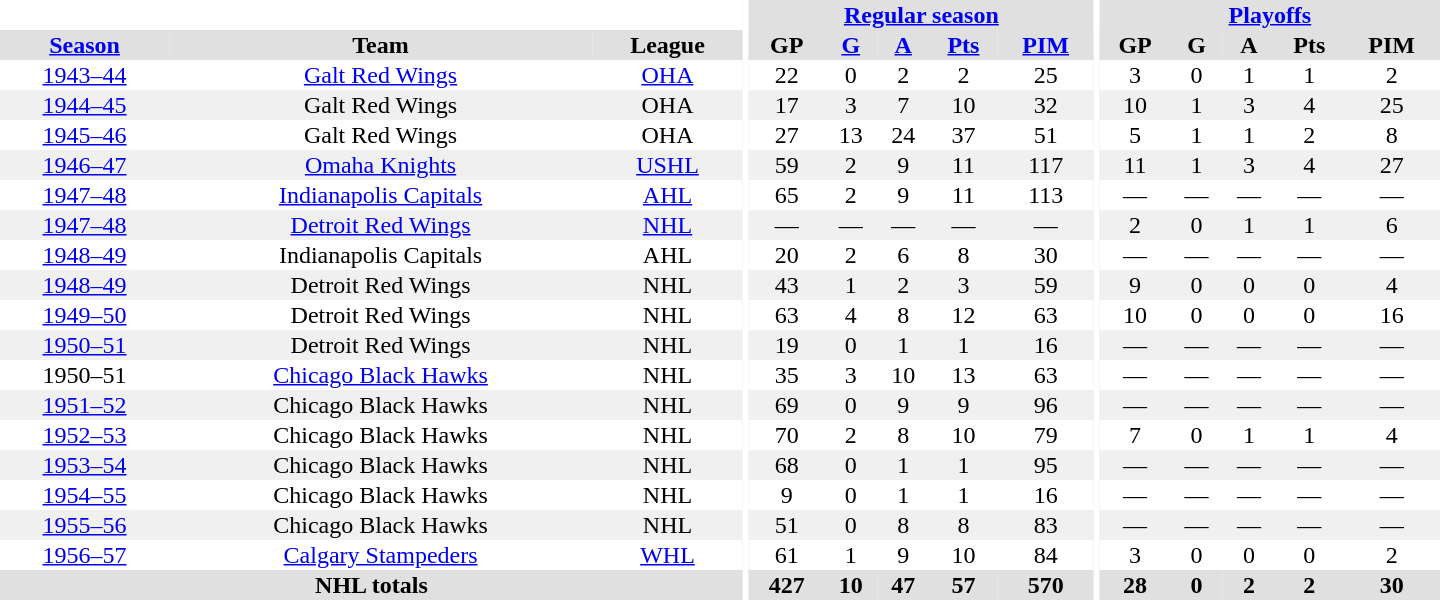<table border="0" cellpadding="1" cellspacing="0" style="text-align:center; width:60em">
<tr bgcolor="#e0e0e0">
<th colspan="3" bgcolor="#ffffff"></th>
<th rowspan="100" bgcolor="#ffffff"></th>
<th colspan="5"><a href='#'>Regular season</a></th>
<th rowspan="100" bgcolor="#ffffff"></th>
<th colspan="5"><a href='#'>Playoffs</a></th>
</tr>
<tr bgcolor="#e0e0e0">
<th><a href='#'>Season</a></th>
<th>Team</th>
<th>League</th>
<th>GP</th>
<th><a href='#'>G</a></th>
<th><a href='#'>A</a></th>
<th><a href='#'>Pts</a></th>
<th><a href='#'>PIM</a></th>
<th>GP</th>
<th>G</th>
<th>A</th>
<th>Pts</th>
<th>PIM</th>
</tr>
<tr>
<td><a href='#'>1943–44</a></td>
<td><a href='#'>Galt Red Wings</a></td>
<td><a href='#'>OHA</a></td>
<td>22</td>
<td>0</td>
<td>2</td>
<td>2</td>
<td>25</td>
<td>3</td>
<td>0</td>
<td>1</td>
<td>1</td>
<td>2</td>
</tr>
<tr bgcolor="#f0f0f0">
<td><a href='#'>1944–45</a></td>
<td>Galt Red Wings</td>
<td>OHA</td>
<td>17</td>
<td>3</td>
<td>7</td>
<td>10</td>
<td>32</td>
<td>10</td>
<td>1</td>
<td>3</td>
<td>4</td>
<td>25</td>
</tr>
<tr>
<td><a href='#'>1945–46</a></td>
<td>Galt Red Wings</td>
<td>OHA</td>
<td>27</td>
<td>13</td>
<td>24</td>
<td>37</td>
<td>51</td>
<td>5</td>
<td>1</td>
<td>1</td>
<td>2</td>
<td>8</td>
</tr>
<tr bgcolor="#f0f0f0">
<td><a href='#'>1946–47</a></td>
<td><a href='#'>Omaha Knights</a></td>
<td><a href='#'>USHL</a></td>
<td>59</td>
<td>2</td>
<td>9</td>
<td>11</td>
<td>117</td>
<td>11</td>
<td>1</td>
<td>3</td>
<td>4</td>
<td>27</td>
</tr>
<tr>
<td><a href='#'>1947–48</a></td>
<td><a href='#'>Indianapolis Capitals</a></td>
<td><a href='#'>AHL</a></td>
<td>65</td>
<td>2</td>
<td>9</td>
<td>11</td>
<td>113</td>
<td>—</td>
<td>—</td>
<td>—</td>
<td>—</td>
<td>—</td>
</tr>
<tr bgcolor="#f0f0f0">
<td><a href='#'>1947–48</a></td>
<td><a href='#'>Detroit Red Wings</a></td>
<td><a href='#'>NHL</a></td>
<td>—</td>
<td>—</td>
<td>—</td>
<td>—</td>
<td>—</td>
<td>2</td>
<td>0</td>
<td>1</td>
<td>1</td>
<td>6</td>
</tr>
<tr>
<td><a href='#'>1948–49</a></td>
<td>Indianapolis Capitals</td>
<td>AHL</td>
<td>20</td>
<td>2</td>
<td>6</td>
<td>8</td>
<td>30</td>
<td>—</td>
<td>—</td>
<td>—</td>
<td>—</td>
<td>—</td>
</tr>
<tr bgcolor="#f0f0f0">
<td><a href='#'>1948–49</a></td>
<td>Detroit Red Wings</td>
<td>NHL</td>
<td>43</td>
<td>1</td>
<td>2</td>
<td>3</td>
<td>59</td>
<td>9</td>
<td>0</td>
<td>0</td>
<td>0</td>
<td>4</td>
</tr>
<tr>
<td><a href='#'>1949–50</a></td>
<td>Detroit Red Wings</td>
<td>NHL</td>
<td>63</td>
<td>4</td>
<td>8</td>
<td>12</td>
<td>63</td>
<td>10</td>
<td>0</td>
<td>0</td>
<td>0</td>
<td>16</td>
</tr>
<tr bgcolor="#f0f0f0">
<td><a href='#'>1950–51</a></td>
<td>Detroit Red Wings</td>
<td>NHL</td>
<td>19</td>
<td>0</td>
<td>1</td>
<td>1</td>
<td>16</td>
<td>—</td>
<td>—</td>
<td>—</td>
<td>—</td>
<td>—</td>
</tr>
<tr>
<td>1950–51</td>
<td><a href='#'>Chicago Black Hawks</a></td>
<td>NHL</td>
<td>35</td>
<td>3</td>
<td>10</td>
<td>13</td>
<td>63</td>
<td>—</td>
<td>—</td>
<td>—</td>
<td>—</td>
<td>—</td>
</tr>
<tr bgcolor="#f0f0f0">
<td><a href='#'>1951–52</a></td>
<td>Chicago Black Hawks</td>
<td>NHL</td>
<td>69</td>
<td>0</td>
<td>9</td>
<td>9</td>
<td>96</td>
<td>—</td>
<td>—</td>
<td>—</td>
<td>—</td>
<td>—</td>
</tr>
<tr>
<td><a href='#'>1952–53</a></td>
<td>Chicago Black Hawks</td>
<td>NHL</td>
<td>70</td>
<td>2</td>
<td>8</td>
<td>10</td>
<td>79</td>
<td>7</td>
<td>0</td>
<td>1</td>
<td>1</td>
<td>4</td>
</tr>
<tr bgcolor="#f0f0f0">
<td><a href='#'>1953–54</a></td>
<td>Chicago Black Hawks</td>
<td>NHL</td>
<td>68</td>
<td>0</td>
<td>1</td>
<td>1</td>
<td>95</td>
<td>—</td>
<td>—</td>
<td>—</td>
<td>—</td>
<td>—</td>
</tr>
<tr>
<td><a href='#'>1954–55</a></td>
<td>Chicago Black Hawks</td>
<td>NHL</td>
<td>9</td>
<td>0</td>
<td>1</td>
<td>1</td>
<td>16</td>
<td>—</td>
<td>—</td>
<td>—</td>
<td>—</td>
<td>—</td>
</tr>
<tr bgcolor="#f0f0f0">
<td><a href='#'>1955–56</a></td>
<td>Chicago Black Hawks</td>
<td>NHL</td>
<td>51</td>
<td>0</td>
<td>8</td>
<td>8</td>
<td>83</td>
<td>—</td>
<td>—</td>
<td>—</td>
<td>—</td>
<td>—</td>
</tr>
<tr>
<td><a href='#'>1956–57</a></td>
<td><a href='#'>Calgary Stampeders</a></td>
<td><a href='#'>WHL</a></td>
<td>61</td>
<td>1</td>
<td>9</td>
<td>10</td>
<td>84</td>
<td>3</td>
<td>0</td>
<td>0</td>
<td>0</td>
<td>2</td>
</tr>
<tr bgcolor="#e0e0e0">
<th colspan="3">NHL totals</th>
<th>427</th>
<th>10</th>
<th>47</th>
<th>57</th>
<th>570</th>
<th>28</th>
<th>0</th>
<th>2</th>
<th>2</th>
<th>30</th>
</tr>
</table>
